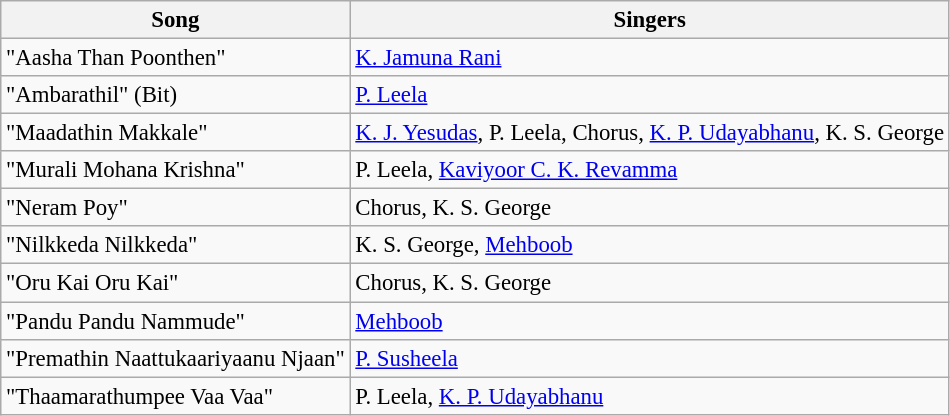<table class="wikitable" style="font-size:95%;">
<tr>
<th>Song</th>
<th>Singers</th>
</tr>
<tr>
<td>"Aasha Than Poonthen"</td>
<td><a href='#'>K. Jamuna Rani</a></td>
</tr>
<tr>
<td>"Ambarathil" (Bit)</td>
<td><a href='#'>P. Leela</a></td>
</tr>
<tr>
<td>"Maadathin Makkale"</td>
<td><a href='#'>K. J. Yesudas</a>, P. Leela, Chorus, <a href='#'>K. P. Udayabhanu</a>, K. S. George</td>
</tr>
<tr>
<td>"Murali Mohana Krishna"</td>
<td>P. Leela, <a href='#'>Kaviyoor C. K. Revamma</a></td>
</tr>
<tr>
<td>"Neram Poy"</td>
<td>Chorus, K. S. George</td>
</tr>
<tr>
<td>"Nilkkeda Nilkkeda"</td>
<td>K. S. George, <a href='#'>Mehboob</a></td>
</tr>
<tr>
<td>"Oru Kai Oru Kai"</td>
<td>Chorus, K. S. George</td>
</tr>
<tr>
<td>"Pandu Pandu Nammude"</td>
<td><a href='#'>Mehboob</a></td>
</tr>
<tr>
<td>"Premathin Naattukaariyaanu Njaan"</td>
<td><a href='#'>P. Susheela</a></td>
</tr>
<tr>
<td>"Thaamarathumpee Vaa Vaa"</td>
<td>P. Leela, <a href='#'>K. P. Udayabhanu</a></td>
</tr>
</table>
